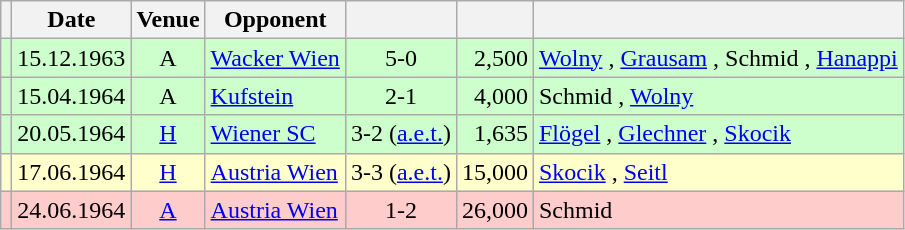<table class="wikitable" Style="text-align: center">
<tr>
<th></th>
<th>Date</th>
<th>Venue</th>
<th>Opponent</th>
<th></th>
<th></th>
<th></th>
</tr>
<tr style="background:#cfc">
<td></td>
<td>15.12.1963</td>
<td>A</td>
<td align="left"><a href='#'>Wacker Wien</a></td>
<td>5-0</td>
<td align="right">2,500</td>
<td align="left"><a href='#'>Wolny</a> , <a href='#'>Grausam</a>  , Schmid , <a href='#'>Hanappi</a> </td>
</tr>
<tr style="background:#cfc">
<td></td>
<td>15.04.1964</td>
<td>A</td>
<td align="left"><a href='#'>Kufstein</a></td>
<td>2-1</td>
<td align="right">4,000</td>
<td align="left">Schmid , <a href='#'>Wolny</a> </td>
</tr>
<tr style="background:#cfc">
<td></td>
<td>20.05.1964</td>
<td><a href='#'>H</a></td>
<td align="left"><a href='#'>Wiener SC</a></td>
<td>3-2 (<a href='#'>a.e.t.</a>)</td>
<td align="right">1,635</td>
<td align="left"><a href='#'>Flögel</a> , <a href='#'>Glechner</a> , <a href='#'>Skocik</a> </td>
</tr>
<tr style="background:#ffc">
<td></td>
<td>17.06.1964</td>
<td><a href='#'>H</a></td>
<td align="left"><a href='#'>Austria Wien</a></td>
<td>3-3 (<a href='#'>a.e.t.</a>)</td>
<td align="right">15,000</td>
<td align="left"><a href='#'>Skocik</a> , <a href='#'>Seitl</a>  </td>
</tr>
<tr style="background:#fcc">
<td></td>
<td>24.06.1964</td>
<td><a href='#'>A</a></td>
<td align="left"><a href='#'>Austria Wien</a></td>
<td>1-2</td>
<td align="right">26,000</td>
<td align="left">Schmid </td>
</tr>
</table>
